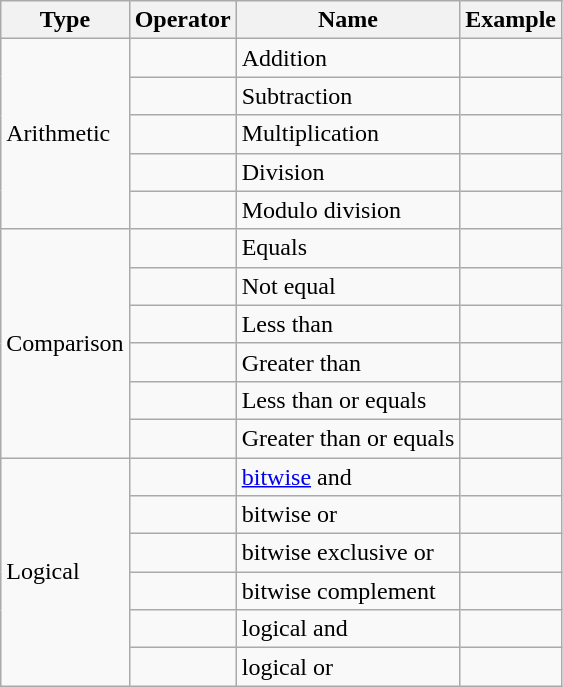<table class="wikitable">
<tr>
<th>Type</th>
<th>Operator</th>
<th>Name</th>
<th>Example</th>
</tr>
<tr>
<td rowspan="5">Arithmetic</td>
<td></td>
<td>Addition</td>
<td></td>
</tr>
<tr>
<td></td>
<td>Subtraction</td>
<td></td>
</tr>
<tr>
<td></td>
<td>Multiplication</td>
<td></td>
</tr>
<tr>
<td></td>
<td>Division</td>
<td></td>
</tr>
<tr>
<td></td>
<td>Modulo division</td>
<td></td>
</tr>
<tr>
<td rowspan="6">Comparison</td>
<td></td>
<td>Equals</td>
<td></td>
</tr>
<tr>
<td></td>
<td>Not equal</td>
<td></td>
</tr>
<tr>
<td></td>
<td>Less than</td>
<td></td>
</tr>
<tr>
<td></td>
<td>Greater than</td>
<td></td>
</tr>
<tr>
<td></td>
<td>Less than or equals</td>
<td></td>
</tr>
<tr>
<td></td>
<td>Greater than or equals</td>
<td></td>
</tr>
<tr>
<td rowspan="6">Logical</td>
<td></td>
<td><a href='#'>bitwise</a> and</td>
<td></td>
</tr>
<tr>
<td></td>
<td>bitwise or</td>
<td></td>
</tr>
<tr>
<td></td>
<td>bitwise exclusive or</td>
<td></td>
</tr>
<tr>
<td></td>
<td>bitwise complement</td>
<td></td>
</tr>
<tr>
<td></td>
<td>logical and</td>
<td></td>
</tr>
<tr>
<td></td>
<td>logical or</td>
<td></td>
</tr>
</table>
